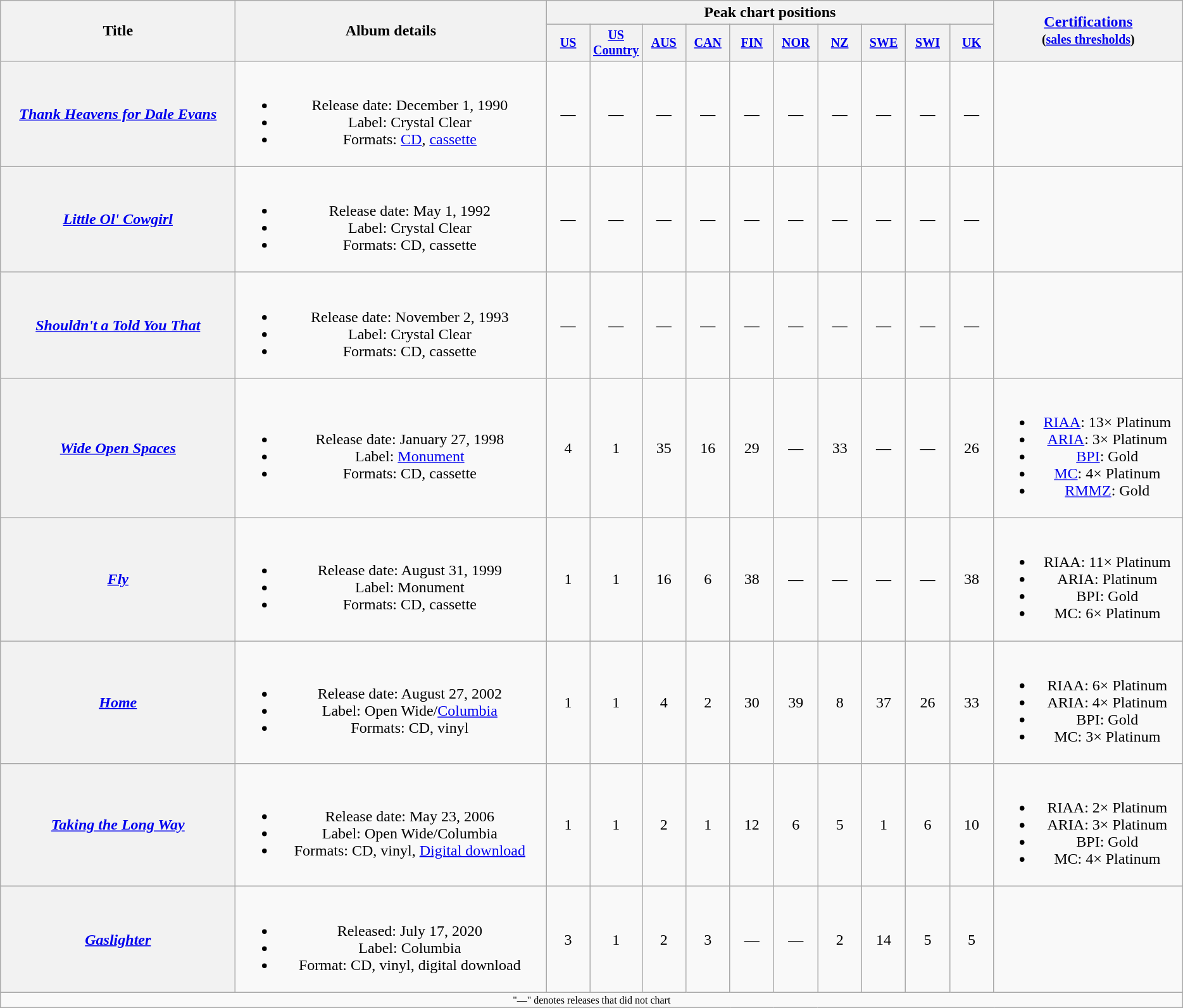<table class="wikitable plainrowheaders" style="text-align:center;">
<tr>
<th rowspan="2" style="width:15em;">Title</th>
<th rowspan="2" style="width:20em;">Album details</th>
<th colspan="10">Peak chart positions</th>
<th rowspan="2" style="width:12em;"><a href='#'>Certifications</a><br><small>(<a href='#'>sales thresholds</a>)</small></th>
</tr>
<tr style="font-size:smaller;">
<th width="40"><a href='#'>US</a><br></th>
<th width="40"><a href='#'>US Country</a><br></th>
<th width="40"><a href='#'>AUS</a><br></th>
<th width="40"><a href='#'>CAN</a><br></th>
<th width="40"><a href='#'>FIN</a><br></th>
<th width="40"><a href='#'>NOR</a><br></th>
<th width="40"><a href='#'>NZ</a><br></th>
<th width="40"><a href='#'>SWE</a><br></th>
<th width="40"><a href='#'>SWI</a><br></th>
<th width="40"><a href='#'>UK</a><br></th>
</tr>
<tr>
<th scope="row"><em><a href='#'>Thank Heavens for Dale Evans</a></em></th>
<td><br><ul><li>Release date: December 1, 1990</li><li>Label: Crystal Clear</li><li>Formats: <a href='#'>CD</a>, <a href='#'>cassette</a></li></ul></td>
<td>—</td>
<td>—</td>
<td>—</td>
<td>—</td>
<td>—</td>
<td>—</td>
<td>—</td>
<td>—</td>
<td>—</td>
<td>—</td>
<td></td>
</tr>
<tr>
<th scope="row"><em><a href='#'>Little Ol' Cowgirl</a></em></th>
<td><br><ul><li>Release date: May 1, 1992</li><li>Label: Crystal Clear</li><li>Formats: CD, cassette</li></ul></td>
<td>—</td>
<td>—</td>
<td>—</td>
<td>—</td>
<td>—</td>
<td>—</td>
<td>—</td>
<td>—</td>
<td>—</td>
<td>—</td>
<td></td>
</tr>
<tr>
<th scope="row"><em><a href='#'>Shouldn't a Told You That</a></em></th>
<td><br><ul><li>Release date: November 2, 1993</li><li>Label: Crystal Clear</li><li>Formats: CD, cassette</li></ul></td>
<td>—</td>
<td>—</td>
<td>—</td>
<td>—</td>
<td>—</td>
<td>—</td>
<td>—</td>
<td>—</td>
<td>—</td>
<td>—</td>
<td></td>
</tr>
<tr>
<th scope="row"><em><a href='#'>Wide Open Spaces</a></em></th>
<td><br><ul><li>Release date: January 27, 1998</li><li>Label: <a href='#'>Monument</a></li><li>Formats: CD, cassette</li></ul></td>
<td>4</td>
<td>1</td>
<td>35</td>
<td>16</td>
<td>29</td>
<td>—</td>
<td>33</td>
<td>—</td>
<td>—</td>
<td>26</td>
<td><br><ul><li><a href='#'>RIAA</a>: 13× Platinum</li><li><a href='#'>ARIA</a>: 3× Platinum</li><li><a href='#'>BPI</a>: Gold</li><li><a href='#'>MC</a>: 4× Platinum</li><li><a href='#'>RMMZ</a>: Gold</li></ul></td>
</tr>
<tr>
<th scope="row"><em><a href='#'>Fly</a></em></th>
<td><br><ul><li>Release date: August 31, 1999</li><li>Label: Monument</li><li>Formats: CD, cassette</li></ul></td>
<td>1</td>
<td>1</td>
<td>16</td>
<td>6</td>
<td>38</td>
<td>—</td>
<td>—</td>
<td>—</td>
<td>—</td>
<td>38</td>
<td><br><ul><li>RIAA: 11× Platinum</li><li>ARIA: Platinum</li><li>BPI: Gold</li><li>MC: 6× Platinum</li></ul></td>
</tr>
<tr>
<th scope="row"><em><a href='#'>Home</a></em></th>
<td><br><ul><li>Release date: August 27, 2002</li><li>Label: Open Wide/<a href='#'>Columbia</a></li><li>Formats: CD, vinyl</li></ul></td>
<td>1</td>
<td>1</td>
<td>4</td>
<td>2</td>
<td>30</td>
<td>39</td>
<td>8</td>
<td>37</td>
<td>26</td>
<td>33</td>
<td><br><ul><li>RIAA: 6× Platinum</li><li>ARIA: 4× Platinum</li><li>BPI: Gold</li><li>MC: 3× Platinum</li></ul></td>
</tr>
<tr>
<th scope="row"><em><a href='#'>Taking the Long Way</a></em></th>
<td><br><ul><li>Release date: May 23, 2006</li><li>Label: Open Wide/Columbia</li><li>Formats: CD, vinyl, <a href='#'>Digital download</a></li></ul></td>
<td>1</td>
<td>1</td>
<td>2</td>
<td>1</td>
<td>12</td>
<td>6</td>
<td>5</td>
<td>1</td>
<td>6</td>
<td>10</td>
<td><br><ul><li>RIAA: 2× Platinum</li><li>ARIA: 3× Platinum</li><li>BPI: Gold</li><li>MC: 4× Platinum</li></ul></td>
</tr>
<tr>
<th scope="row"><em><a href='#'>Gaslighter</a></em></th>
<td><br><ul><li>Released: July 17, 2020</li><li>Label: Columbia</li><li>Format: CD, vinyl, digital download</li></ul></td>
<td>3</td>
<td>1</td>
<td>2</td>
<td>3</td>
<td>—</td>
<td>—</td>
<td>2</td>
<td>14</td>
<td>5</td>
<td>5</td>
<td></td>
</tr>
<tr>
<td colspan="14" style="font-size:8pt">"—" denotes releases that did not chart</td>
</tr>
</table>
